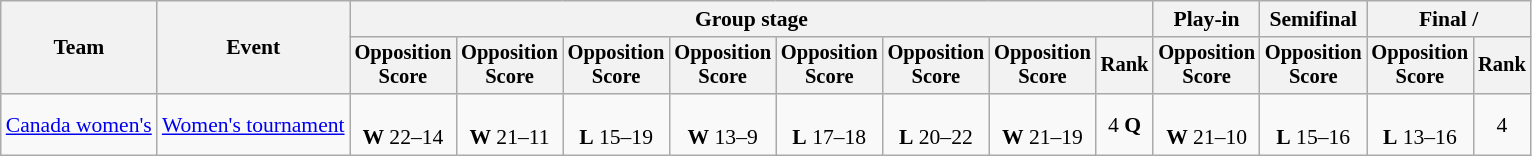<table class=wikitable style=font-size:90%;text-align:center>
<tr>
<th rowspan=2>Team</th>
<th rowspan=2>Event</th>
<th colspan=8>Group stage</th>
<th>Play-in</th>
<th>Semifinal</th>
<th colspan=2>Final / </th>
</tr>
<tr style=font-size:95%>
<th>Opposition<br>Score</th>
<th>Opposition<br>Score</th>
<th>Opposition<br>Score</th>
<th>Opposition<br>Score</th>
<th>Opposition<br>Score</th>
<th>Opposition<br>Score</th>
<th>Opposition<br>Score</th>
<th>Rank</th>
<th>Opposition<br>Score</th>
<th>Opposition<br>Score</th>
<th>Opposition<br>Score</th>
<th>Rank</th>
</tr>
<tr>
<td align=left><a href='#'>Canada women's</a></td>
<td align=left><a href='#'>Women's tournament</a></td>
<td><br><strong>W</strong> 22–14</td>
<td><br><strong>W</strong> 21–11</td>
<td><br><strong>L</strong> 15–19</td>
<td><br><strong>W</strong> 13–9</td>
<td><br><strong>L</strong> 17–18</td>
<td><br><strong>L</strong> 20–22</td>
<td><br><strong>W</strong> 21–19</td>
<td>4 <strong>Q</strong></td>
<td><br><strong>W</strong> 21–10</td>
<td><br><strong>L</strong> 15–16</td>
<td><br><strong>L</strong> 13–16</td>
<td>4</td>
</tr>
</table>
